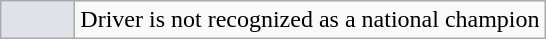<table class="wikitable">
<tr>
<th scope=row width=42px align=center  style="background-color:#DFE2E9"></th>
<td>Driver is not recognized as a national champion</td>
</tr>
</table>
